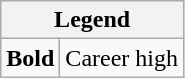<table class="wikitable mw-collapsible mw-collapsed">
<tr>
<th colspan="2">Legend</th>
</tr>
<tr>
<td><strong>Bold</strong></td>
<td>Career high</td>
</tr>
</table>
